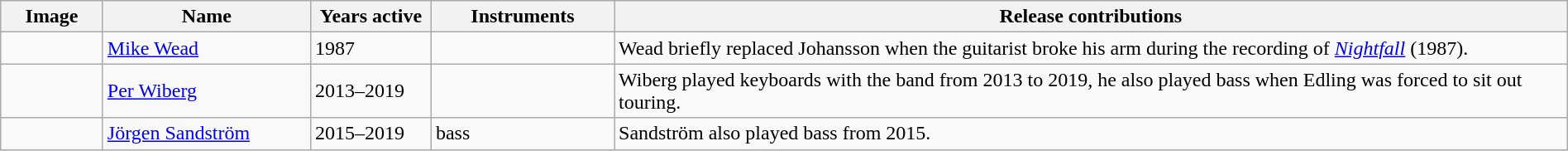<table class="wikitable" border="1" width="100%">
<tr>
<th width="75">Image</th>
<th width="160">Name</th>
<th width="90">Years active</th>
<th width="140">Instruments</th>
<th>Release contributions</th>
</tr>
<tr>
<td></td>
<td><a href='#'>Mike Wead</a></td>
<td>1987</td>
<td></td>
<td>Wead briefly replaced Johansson when the guitarist broke his arm during the recording of <em><a href='#'>Nightfall</a></em> (1987).</td>
</tr>
<tr>
<td></td>
<td><a href='#'>Per Wiberg</a></td>
<td>2013–2019</td>
<td></td>
<td>Wiberg played keyboards with the band from 2013 to 2019, he also played bass when Edling was forced to sit out touring.</td>
</tr>
<tr>
<td></td>
<td><a href='#'>Jörgen Sandström</a></td>
<td>2015–2019</td>
<td>bass</td>
<td>Sandström also played bass from 2015.</td>
</tr>
</table>
